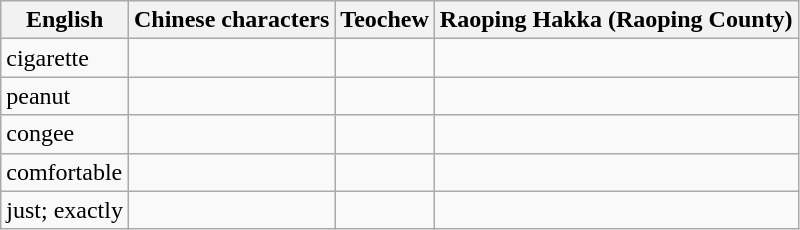<table class="wikitable">
<tr>
<th>English</th>
<th>Chinese characters</th>
<th>Teochew</th>
<th>Raoping Hakka (Raoping County)</th>
</tr>
<tr>
<td>cigarette</td>
<td></td>
<td></td>
<td></td>
</tr>
<tr>
<td>peanut</td>
<td></td>
<td></td>
<td></td>
</tr>
<tr>
<td>congee</td>
<td></td>
<td></td>
<td></td>
</tr>
<tr>
<td>comfortable</td>
<td></td>
<td></td>
<td></td>
</tr>
<tr>
<td>just; exactly</td>
<td></td>
<td></td>
<td></td>
</tr>
</table>
